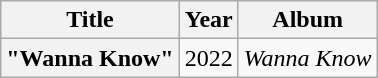<table class="wikitable plainrowheaders" style="text-align:center">
<tr>
<th scope="col">Title</th>
<th scope="col">Year</th>
<th scope="col">Album</th>
</tr>
<tr>
<th scope="row">"Wanna Know"</th>
<td>2022</td>
<td><em>Wanna Know</em></td>
</tr>
</table>
